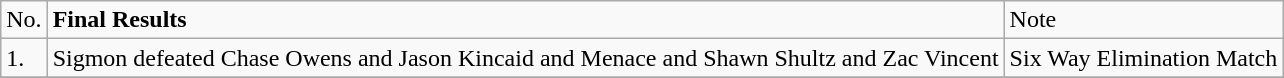<table class="wikitable">
<tr>
<td>No.</td>
<td><strong>Final Results</strong></td>
<td>Note</td>
</tr>
<tr>
<td>1.</td>
<td>Sigmon defeated Chase Owens and Jason Kincaid and Menace and Shawn Shultz and Zac Vincent</td>
<td>Six Way Elimination Match</td>
</tr>
<tr>
</tr>
</table>
